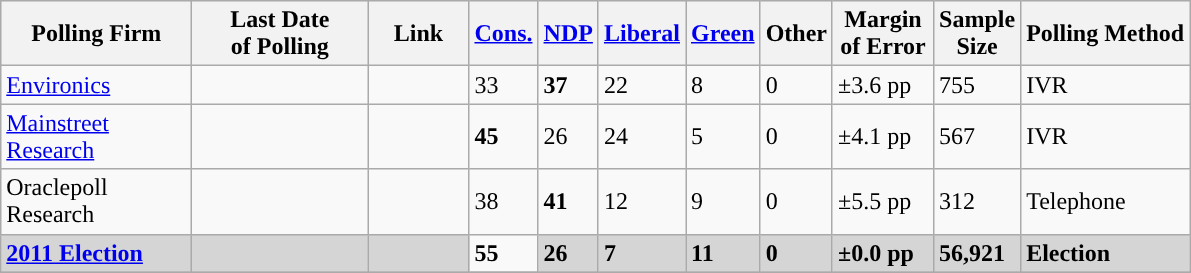<table class="wikitable sortable">
<tr style="background:#e9e9e9;">
<th style="width:120px">Polling Firm</th>
<th style="width:110px">Last Date<br>of Polling</th>
<th style="width:60px" class="unsortable">Link</th>
<th style="background-color:"><strong><a href='#'>Cons.</a></strong></th>
<th style="background-color:"><strong><a href='#'>NDP</a></strong></th>
<th style="background-color:"><strong><a href='#'>Liberal</a></strong></th>
<th style="background-color:"><strong><a href='#'>Green</a></strong></th>
<th style="background-color:"><strong>Other</strong></th>
<th style="width:60px;" class=unsortable>Margin<br>of Error</th>
<th style="width:50px;" class=unsortable>Sample<br>Size</th>
<th class=unsortable>Polling Method</th>
</tr>
<tr>
<td><a href='#'>Environics</a></td>
<td></td>
<td></td>
<td>33</td>
<td><strong>37</strong></td>
<td>22</td>
<td>8</td>
<td>0</td>
<td>±3.6 pp</td>
<td>755</td>
<td>IVR</td>
</tr>
<tr>
<td><a href='#'>Mainstreet Research</a></td>
<td></td>
<td></td>
<td><strong>45</strong></td>
<td>26</td>
<td>24</td>
<td>5</td>
<td>0</td>
<td>±4.1 pp</td>
<td>567</td>
<td>IVR</td>
</tr>
<tr>
<td>Oraclepoll Research</td>
<td></td>
<td></td>
<td>38</td>
<td><strong>41</strong></td>
<td>12</td>
<td>9</td>
<td>0</td>
<td>±5.5 pp</td>
<td>312</td>
<td>Telephone</td>
</tr>
<tr>
<td style="background:#D5D5D5"><strong><a href='#'>2011 Election</a></strong></td>
<td style="background:#D5D5D5"><strong></strong></td>
<td style="background:#D5D5D5"></td>
<td><strong>55</strong></td>
<td style="background:#D5D5D5"><strong>26</strong></td>
<td style="background:#D5D5D5"><strong>7</strong></td>
<td style="background:#D5D5D5"><strong>11</strong></td>
<td style="background:#D5D5D5"><strong>0</strong></td>
<td style="background:#D5D5D5"><strong>±0.0 pp</strong></td>
<td style="background:#D5D5D5"><strong>56,921</strong></td>
<td style="background:#D5D5D5"><strong>Election</strong></td>
</tr>
<tr>
</tr>
<tr>
</tr>
</table>
